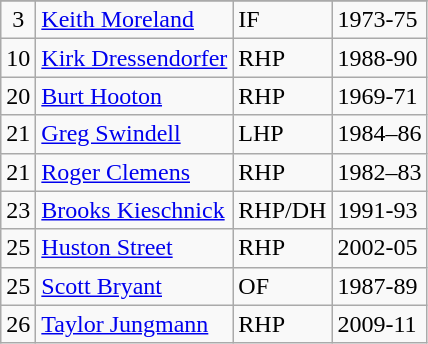<table class="wikitable">
<tr>
</tr>
<tr>
<td style="text-align: center">3</td>
<td><a href='#'>Keith Moreland</a></td>
<td>IF</td>
<td>1973-75</td>
</tr>
<tr>
<td style="text-align: center">10</td>
<td><a href='#'>Kirk Dressendorfer</a></td>
<td>RHP</td>
<td>1988-90</td>
</tr>
<tr>
<td style="text-align: center">20</td>
<td><a href='#'>Burt Hooton</a></td>
<td>RHP</td>
<td>1969-71</td>
</tr>
<tr>
<td style="text-align: center">21</td>
<td><a href='#'>Greg Swindell</a></td>
<td>LHP</td>
<td>1984–86</td>
</tr>
<tr>
<td style="text-align: center">21</td>
<td><a href='#'>Roger Clemens</a></td>
<td>RHP</td>
<td>1982–83</td>
</tr>
<tr>
<td style="text-align: center">23</td>
<td><a href='#'>Brooks Kieschnick</a></td>
<td>RHP/DH</td>
<td>1991-93</td>
</tr>
<tr>
<td style="text-align: center">25</td>
<td><a href='#'>Huston Street</a></td>
<td>RHP</td>
<td>2002-05</td>
</tr>
<tr>
<td style="text-align: center">25</td>
<td><a href='#'>Scott Bryant</a></td>
<td>OF</td>
<td>1987-89</td>
</tr>
<tr>
<td style="text-align: center">26</td>
<td><a href='#'>Taylor Jungmann</a></td>
<td>RHP</td>
<td>2009-11</td>
</tr>
</table>
